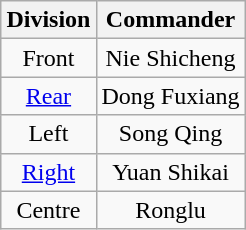<table border="1" class="wikitable" style="text-align:center; margin: 1em auto 1em auto;">
<tr>
<th>Division</th>
<th>Commander</th>
</tr>
<tr>
<td>Front</td>
<td>Nie Shicheng</td>
</tr>
<tr>
<td><a href='#'>Rear</a></td>
<td>Dong Fuxiang</td>
</tr>
<tr>
<td>Left</td>
<td>Song Qing</td>
</tr>
<tr>
<td><a href='#'>Right</a></td>
<td>Yuan Shikai</td>
</tr>
<tr>
<td>Centre</td>
<td>Ronglu</td>
</tr>
</table>
